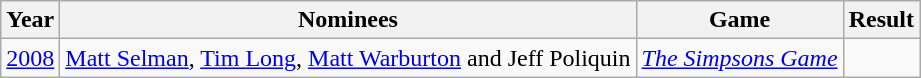<table class="wikitable">
<tr>
<th>Year</th>
<th>Nominees</th>
<th>Game</th>
<th>Result</th>
</tr>
<tr>
<td><a href='#'>2008</a></td>
<td><a href='#'>Matt Selman</a>, <a href='#'>Tim Long</a>, <a href='#'>Matt Warburton</a> and Jeff Poliquin</td>
<td><em><a href='#'>The Simpsons Game</a></em></td>
<td></td>
</tr>
</table>
